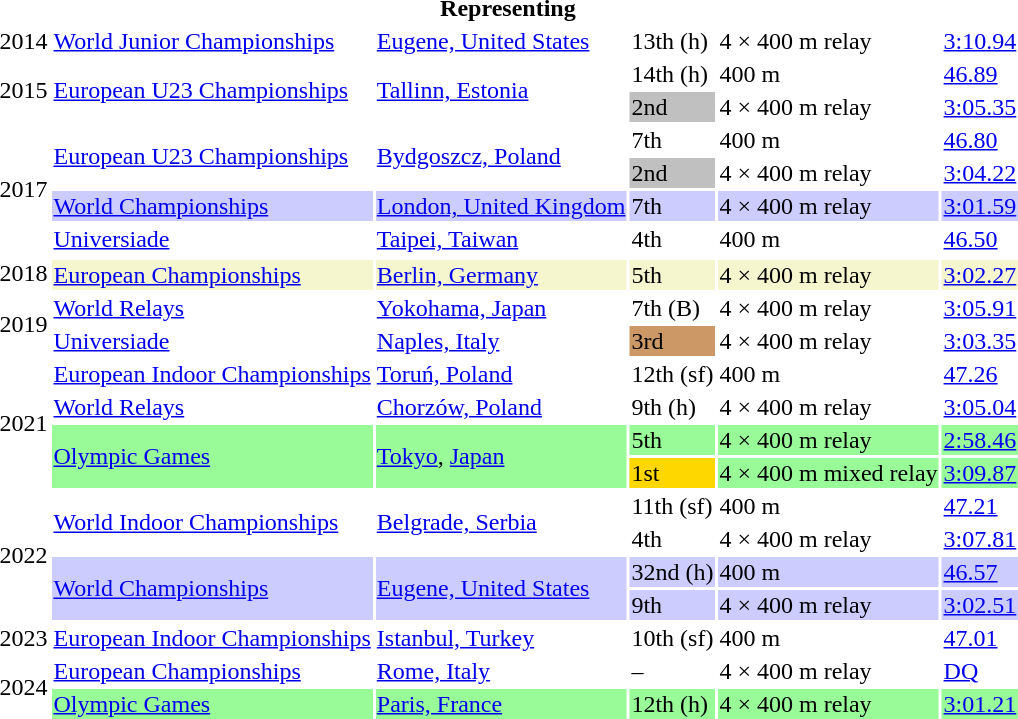<table>
<tr>
<th colspan="6">Representing </th>
</tr>
<tr>
<td>2014</td>
<td><a href='#'>World Junior Championships</a></td>
<td><a href='#'>Eugene, United States</a></td>
<td>13th (h)</td>
<td>4 × 400 m relay</td>
<td><a href='#'>3:10.94</a></td>
</tr>
<tr>
<td rowspan=2>2015</td>
<td rowspan=2><a href='#'>European U23 Championships</a></td>
<td rowspan=2><a href='#'>Tallinn, Estonia</a></td>
<td>14th (h)</td>
<td>400 m</td>
<td><a href='#'>46.89</a></td>
</tr>
<tr>
<td bgcolor=silver>2nd</td>
<td>4 × 400 m relay</td>
<td><a href='#'>3:05.35</a></td>
</tr>
<tr>
<td rowspan=4>2017</td>
<td rowspan=2><a href='#'>European U23 Championships</a></td>
<td rowspan=2><a href='#'>Bydgoszcz, Poland</a></td>
<td>7th</td>
<td>400 m</td>
<td><a href='#'>46.80</a></td>
</tr>
<tr>
<td bgcolor=silver>2nd</td>
<td>4 × 400 m relay</td>
<td><a href='#'>3:04.22</a></td>
</tr>
<tr bgcolor=#CCCCFF>
<td><a href='#'>World Championships</a></td>
<td><a href='#'>London, United Kingdom</a></td>
<td>7th</td>
<td>4 × 400 m relay</td>
<td><a href='#'>3:01.59</a></td>
</tr>
<tr>
<td><a href='#'>Universiade</a></td>
<td><a href='#'>Taipei, Taiwan</a></td>
<td>4th</td>
<td>400 m</td>
<td><a href='#'>46.50</a></td>
</tr>
<tr>
<td rowspan=2>2018</td>
</tr>
<tr bgcolor="#f5f6ce">
<td><a href='#'>European Championships</a></td>
<td><a href='#'>Berlin, Germany</a></td>
<td>5th</td>
<td>4 × 400 m relay</td>
<td><a href='#'>3:02.27</a></td>
</tr>
<tr>
<td rowspan=2>2019</td>
<td><a href='#'>World Relays</a></td>
<td><a href='#'>Yokohama, Japan</a></td>
<td>7th (B)</td>
<td>4 × 400 m relay</td>
<td><a href='#'>3:05.91</a></td>
</tr>
<tr>
<td><a href='#'>Universiade</a></td>
<td><a href='#'>Naples, Italy</a></td>
<td bgcolor=cc9966>3rd</td>
<td>4 × 400 m relay</td>
<td><a href='#'>3:03.35</a></td>
</tr>
<tr>
<td rowspan=4>2021</td>
<td><a href='#'>European Indoor Championships</a></td>
<td><a href='#'>Toruń, Poland</a></td>
<td>12th (sf)</td>
<td>400 m</td>
<td><a href='#'>47.26</a></td>
</tr>
<tr>
<td><a href='#'>World Relays</a></td>
<td><a href='#'>Chorzów, Poland</a></td>
<td>9th (h)</td>
<td>4 × 400 m relay</td>
<td><a href='#'>3:05.04</a></td>
</tr>
<tr bgcolor=98FB98>
<td rowspan=2><a href='#'>Olympic Games</a></td>
<td rowspan=2><a href='#'>Tokyo</a>, <a href='#'>Japan</a></td>
<td>5th</td>
<td>4 × 400 m relay</td>
<td><a href='#'>2:58.46</a></td>
</tr>
<tr bgcolor=98FB98>
<td bgcolor=gold>1st</td>
<td>4 × 400 m mixed relay</td>
<td><a href='#'>3:09.87</a> <strong></strong></td>
</tr>
<tr>
<td rowspan=4>2022</td>
<td rowspan=2><a href='#'>World Indoor Championships</a></td>
<td rowspan=2><a href='#'>Belgrade, Serbia</a></td>
<td>11th (sf)</td>
<td>400 m</td>
<td><a href='#'>47.21</a></td>
</tr>
<tr>
<td>4th</td>
<td>4 × 400 m relay</td>
<td><a href='#'>3:07.81</a></td>
</tr>
<tr bgcolor=#CCCCFF>
<td rowspan=2><a href='#'>World Championships</a></td>
<td rowspan=2><a href='#'>Eugene, United States</a></td>
<td>32nd (h)</td>
<td>400 m</td>
<td><a href='#'>46.57</a></td>
</tr>
<tr bgcolor=#CCCCFF>
<td>9th</td>
<td>4 × 400 m relay</td>
<td><a href='#'>3:02.51</a></td>
</tr>
<tr>
<td>2023</td>
<td><a href='#'>European Indoor Championships</a></td>
<td><a href='#'>Istanbul, Turkey</a></td>
<td>10th (sf)</td>
<td>400 m</td>
<td><a href='#'>47.01</a></td>
</tr>
<tr>
<td rowspan=2>2024</td>
<td><a href='#'>European Championships</a></td>
<td><a href='#'>Rome, Italy</a></td>
<td>–</td>
<td>4 × 400 m relay</td>
<td><a href='#'>DQ</a></td>
</tr>
<tr bgcolor=98FB98>
<td><a href='#'>Olympic Games</a></td>
<td><a href='#'>Paris, France</a></td>
<td>12th (h)</td>
<td>4 × 400 m relay</td>
<td><a href='#'>3:01.21</a></td>
</tr>
</table>
